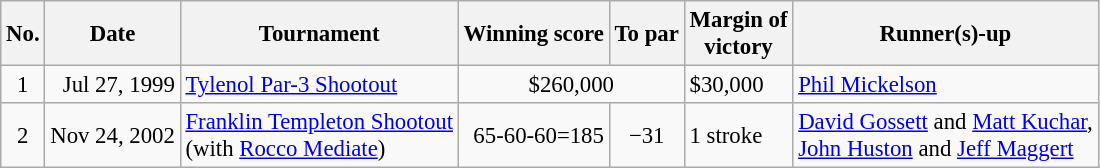<table class="wikitable" style="font-size:95%;">
<tr>
<th>No.</th>
<th>Date</th>
<th>Tournament</th>
<th>Winning score</th>
<th>To par</th>
<th>Margin of<br>victory</th>
<th>Runner(s)-up</th>
</tr>
<tr>
<td align=center>1</td>
<td align=right>Jul 27, 1999</td>
<td><a href='#'>Tylenol Par-3 Shootout</a></td>
<td colspan=2 align=center>$260,000</td>
<td>$30,000</td>
<td> <a href='#'>Phil Mickelson</a></td>
</tr>
<tr>
<td align=center>2</td>
<td align=right>Nov 24, 2002</td>
<td><a href='#'>Franklin Templeton Shootout</a><br>(with  <a href='#'>Rocco Mediate</a>)</td>
<td align=right>65-60-60=185</td>
<td align=center>−31</td>
<td>1 stroke</td>
<td> <a href='#'>David Gossett</a> and  <a href='#'>Matt Kuchar</a>,<br> <a href='#'>John Huston</a> and  <a href='#'>Jeff Maggert</a></td>
</tr>
</table>
